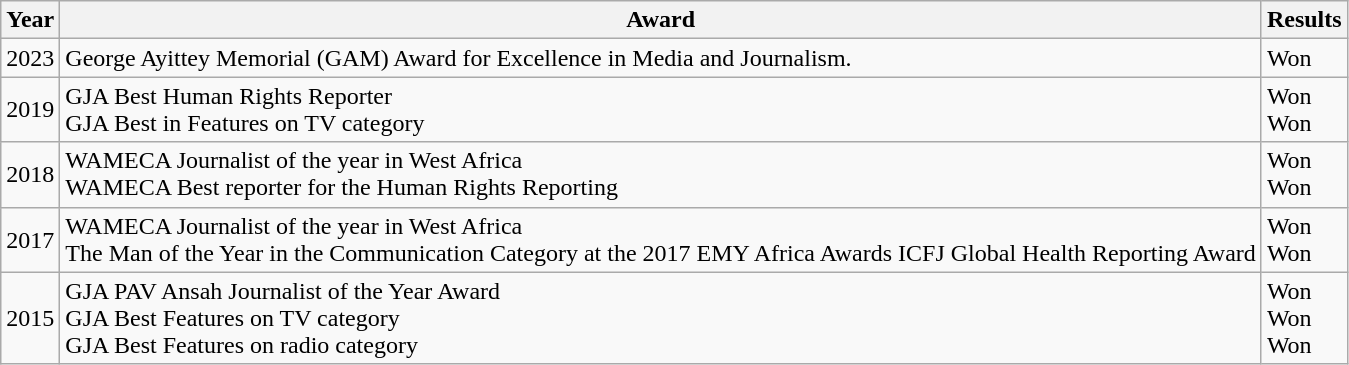<table class="wikitable">
<tr>
<th>Year</th>
<th>Award</th>
<th>Results</th>
</tr>
<tr>
<td>2023</td>
<td>George Ayittey Memorial (GAM) Award for Excellence in Media and Journalism.</td>
<td>Won</td>
</tr>
<tr>
<td>2019</td>
<td>GJA Best Human Rights Reporter<br>GJA Best in Features on TV category</td>
<td>Won<br>Won</td>
</tr>
<tr>
<td>2018</td>
<td>WAMECA Journalist of the year in West Africa<br>WAMECA Best reporter for the Human Rights Reporting</td>
<td>Won<br>Won</td>
</tr>
<tr>
<td>2017</td>
<td>WAMECA Journalist of the year in West Africa<br>The Man of the Year in the Communication Category at the 2017 EMY Africa Awards
ICFJ Global Health Reporting Award</td>
<td>Won<br>Won</td>
</tr>
<tr>
<td>2015</td>
<td>GJA PAV Ansah Journalist of the Year Award<br>GJA Best Features on TV category<br>GJA Best Features on radio category</td>
<td>Won<br>Won<br>Won</td>
</tr>
</table>
